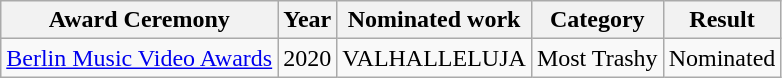<table class="wikitable">
<tr>
<th>Award Ceremony</th>
<th>Year</th>
<th>Nominated work</th>
<th>Category</th>
<th>Result</th>
</tr>
<tr>
<td><a href='#'>Berlin Music Video Awards</a></td>
<td>2020</td>
<td>VALHALLELUJA</td>
<td>Most Trashy</td>
<td>Nominated</td>
</tr>
</table>
